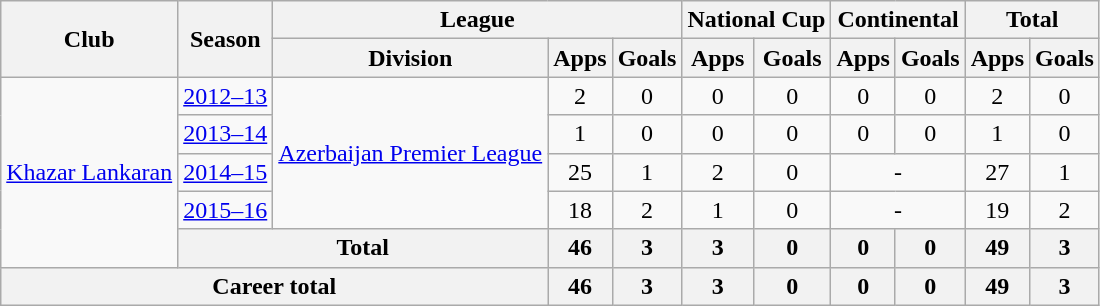<table class="wikitable" style="text-align: center;">
<tr>
<th rowspan="2">Club</th>
<th rowspan="2">Season</th>
<th colspan="3">League</th>
<th colspan="2">National Cup</th>
<th colspan="2">Continental</th>
<th colspan="2">Total</th>
</tr>
<tr>
<th>Division</th>
<th>Apps</th>
<th>Goals</th>
<th>Apps</th>
<th>Goals</th>
<th>Apps</th>
<th>Goals</th>
<th>Apps</th>
<th>Goals</th>
</tr>
<tr>
<td rowspan="5" valign="center"><a href='#'>Khazar Lankaran</a></td>
<td><a href='#'>2012–13</a></td>
<td rowspan="4" valign="center"><a href='#'>Azerbaijan Premier League</a></td>
<td>2</td>
<td>0</td>
<td>0</td>
<td>0</td>
<td>0</td>
<td>0</td>
<td>2</td>
<td>0</td>
</tr>
<tr>
<td><a href='#'>2013–14</a></td>
<td>1</td>
<td>0</td>
<td>0</td>
<td>0</td>
<td>0</td>
<td>0</td>
<td>1</td>
<td>0</td>
</tr>
<tr>
<td><a href='#'>2014–15</a></td>
<td>25</td>
<td>1</td>
<td>2</td>
<td>0</td>
<td colspan="2">-</td>
<td>27</td>
<td>1</td>
</tr>
<tr>
<td><a href='#'>2015–16</a></td>
<td>18</td>
<td>2</td>
<td>1</td>
<td>0</td>
<td colspan="2">-</td>
<td>19</td>
<td>2</td>
</tr>
<tr>
<th colspan="2">Total</th>
<th>46</th>
<th>3</th>
<th>3</th>
<th>0</th>
<th>0</th>
<th>0</th>
<th>49</th>
<th>3</th>
</tr>
<tr>
<th colspan="3">Career total</th>
<th>46</th>
<th>3</th>
<th>3</th>
<th>0</th>
<th>0</th>
<th>0</th>
<th>49</th>
<th>3</th>
</tr>
</table>
